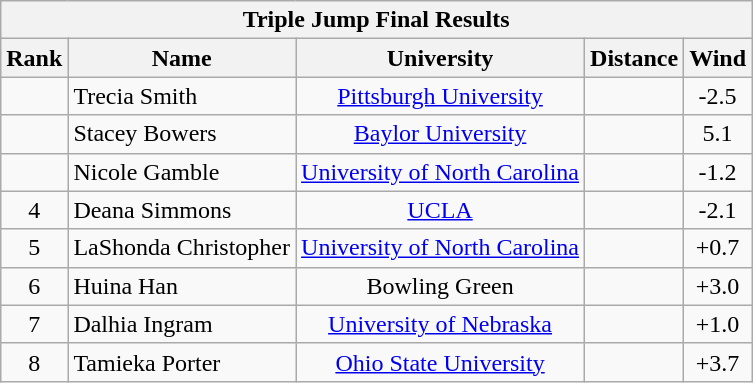<table class="wikitable sortable" style="text-align:center">
<tr>
<th colspan="5">Triple Jump Final Results</th>
</tr>
<tr>
<th>Rank</th>
<th>Name</th>
<th>University</th>
<th>Distance</th>
<th>Wind</th>
</tr>
<tr>
<td></td>
<td align=left>Trecia Smith</td>
<td><a href='#'>Pittsburgh University</a></td>
<td></td>
<td>-2.5</td>
</tr>
<tr>
<td></td>
<td align=left>Stacey Bowers</td>
<td><a href='#'>Baylor University</a></td>
<td></td>
<td>5.1</td>
</tr>
<tr>
<td></td>
<td align=left>Nicole Gamble</td>
<td><a href='#'>University of North Carolina</a></td>
<td></td>
<td>-1.2</td>
</tr>
<tr>
<td>4</td>
<td align=left>Deana Simmons</td>
<td><a href='#'>UCLA</a></td>
<td></td>
<td>-2.1</td>
</tr>
<tr>
<td>5</td>
<td align=left>LaShonda Christopher</td>
<td><a href='#'>University of North Carolina</a></td>
<td></td>
<td>+0.7</td>
</tr>
<tr>
<td>6</td>
<td align=left>Huina Han</td>
<td>Bowling Green</td>
<td></td>
<td>+3.0</td>
</tr>
<tr>
<td>7</td>
<td align=left>Dalhia Ingram</td>
<td><a href='#'>University of Nebraska</a></td>
<td></td>
<td>+1.0</td>
</tr>
<tr>
<td>8</td>
<td align=left>Tamieka Porter</td>
<td><a href='#'>Ohio State University</a></td>
<td></td>
<td>+3.7</td>
</tr>
</table>
